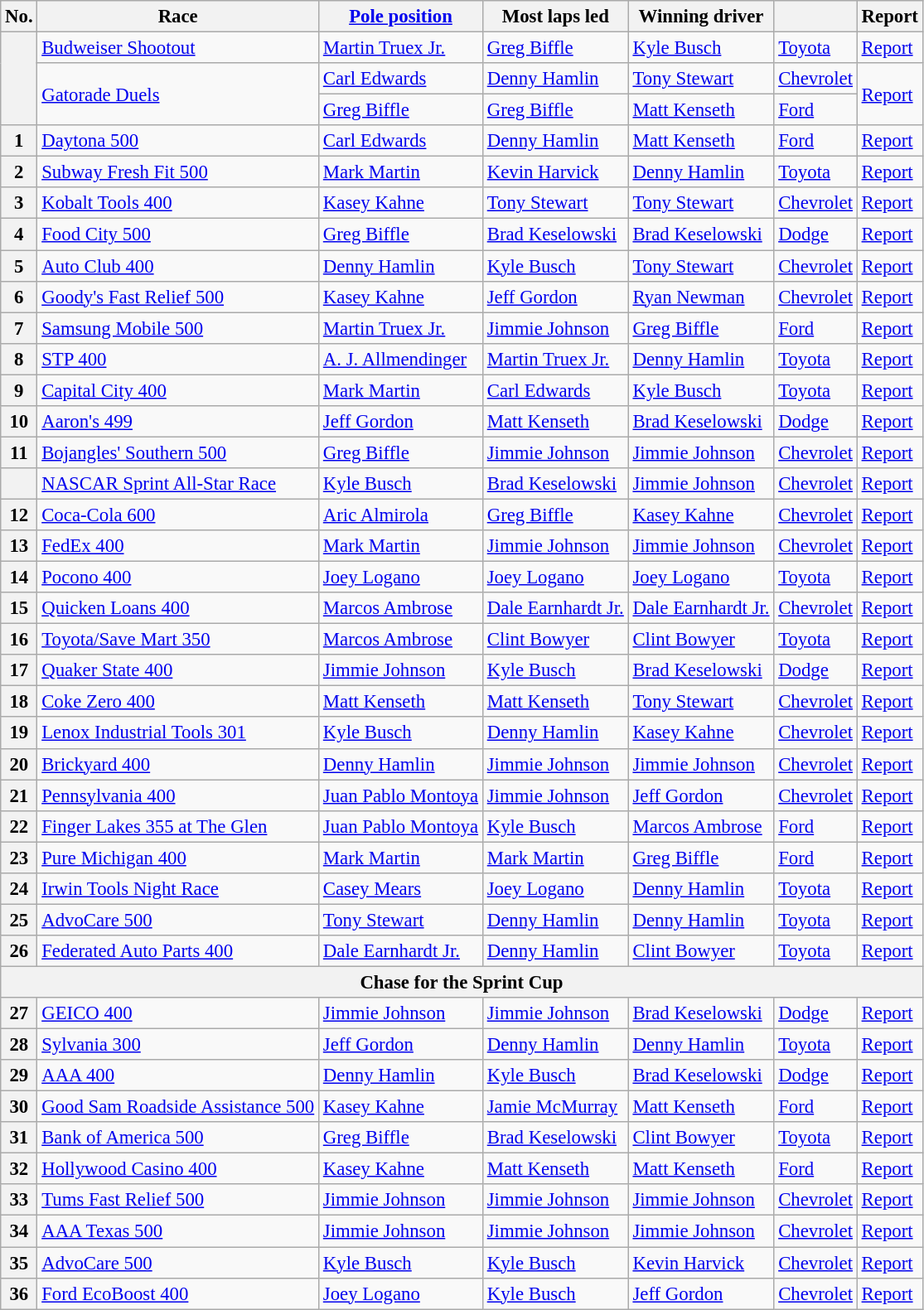<table class="wikitable sortable" style="font-size:95%">
<tr>
<th>No.</th>
<th>Race</th>
<th><a href='#'>Pole position</a></th>
<th>Most laps led</th>
<th>Winning driver</th>
<th></th>
<th class="unsortable">Report</th>
</tr>
<tr>
<th rowspan="3"></th>
<td><a href='#'>Budweiser Shootout</a></td>
<td><a href='#'>Martin Truex Jr.</a></td>
<td><a href='#'>Greg Biffle</a></td>
<td><a href='#'>Kyle Busch</a></td>
<td><a href='#'>Toyota</a></td>
<td><a href='#'>Report</a></td>
</tr>
<tr>
<td rowspan="2"><a href='#'>Gatorade Duels</a></td>
<td><a href='#'>Carl Edwards</a></td>
<td><a href='#'>Denny Hamlin</a></td>
<td><a href='#'>Tony Stewart</a></td>
<td><a href='#'>Chevrolet</a></td>
<td rowspan="2"><a href='#'>Report</a></td>
</tr>
<tr>
<td><a href='#'>Greg Biffle</a></td>
<td><a href='#'>Greg Biffle</a></td>
<td><a href='#'>Matt Kenseth</a></td>
<td><a href='#'>Ford</a></td>
</tr>
<tr>
<th>1</th>
<td><a href='#'>Daytona 500</a></td>
<td><a href='#'>Carl Edwards</a></td>
<td><a href='#'>Denny Hamlin</a></td>
<td><a href='#'>Matt Kenseth</a></td>
<td><a href='#'>Ford</a></td>
<td><a href='#'>Report</a></td>
</tr>
<tr>
<th>2</th>
<td><a href='#'>Subway Fresh Fit 500</a></td>
<td><a href='#'>Mark Martin</a></td>
<td><a href='#'>Kevin Harvick</a></td>
<td><a href='#'>Denny Hamlin</a></td>
<td><a href='#'>Toyota</a></td>
<td><a href='#'>Report</a></td>
</tr>
<tr>
<th>3</th>
<td><a href='#'>Kobalt Tools 400</a></td>
<td><a href='#'>Kasey Kahne</a></td>
<td><a href='#'>Tony Stewart</a></td>
<td><a href='#'>Tony Stewart</a></td>
<td><a href='#'>Chevrolet</a></td>
<td><a href='#'>Report</a></td>
</tr>
<tr>
<th>4</th>
<td><a href='#'>Food City 500</a></td>
<td><a href='#'>Greg Biffle</a></td>
<td><a href='#'>Brad Keselowski</a></td>
<td><a href='#'>Brad Keselowski</a></td>
<td><a href='#'>Dodge</a></td>
<td><a href='#'>Report</a></td>
</tr>
<tr>
<th>5</th>
<td><a href='#'>Auto Club 400</a></td>
<td><a href='#'>Denny Hamlin</a></td>
<td><a href='#'>Kyle Busch</a></td>
<td><a href='#'>Tony Stewart</a></td>
<td><a href='#'>Chevrolet</a></td>
<td><a href='#'>Report</a></td>
</tr>
<tr>
<th>6</th>
<td><a href='#'>Goody's Fast Relief 500</a></td>
<td><a href='#'>Kasey Kahne</a></td>
<td><a href='#'>Jeff Gordon</a></td>
<td><a href='#'>Ryan Newman</a></td>
<td><a href='#'>Chevrolet</a></td>
<td><a href='#'>Report</a></td>
</tr>
<tr>
<th>7</th>
<td><a href='#'>Samsung Mobile 500</a></td>
<td><a href='#'>Martin Truex Jr.</a></td>
<td><a href='#'>Jimmie Johnson</a></td>
<td><a href='#'>Greg Biffle</a></td>
<td><a href='#'>Ford</a></td>
<td><a href='#'>Report</a></td>
</tr>
<tr>
<th>8</th>
<td><a href='#'>STP 400</a></td>
<td><a href='#'>A. J. Allmendinger</a></td>
<td><a href='#'>Martin Truex Jr.</a></td>
<td><a href='#'>Denny Hamlin</a></td>
<td><a href='#'>Toyota</a></td>
<td><a href='#'>Report</a></td>
</tr>
<tr>
<th>9</th>
<td><a href='#'>Capital City 400</a></td>
<td><a href='#'>Mark Martin</a></td>
<td><a href='#'>Carl Edwards</a></td>
<td><a href='#'>Kyle Busch</a></td>
<td><a href='#'>Toyota</a></td>
<td><a href='#'>Report</a></td>
</tr>
<tr>
<th>10</th>
<td><a href='#'>Aaron's 499</a></td>
<td><a href='#'>Jeff Gordon</a></td>
<td><a href='#'>Matt Kenseth</a></td>
<td><a href='#'>Brad Keselowski</a></td>
<td><a href='#'>Dodge</a></td>
<td><a href='#'>Report</a></td>
</tr>
<tr>
<th>11</th>
<td><a href='#'>Bojangles' Southern 500</a></td>
<td><a href='#'>Greg Biffle</a></td>
<td><a href='#'>Jimmie Johnson</a></td>
<td><a href='#'>Jimmie Johnson</a></td>
<td><a href='#'>Chevrolet</a></td>
<td><a href='#'>Report</a></td>
</tr>
<tr>
<th></th>
<td><a href='#'>NASCAR Sprint All-Star Race</a></td>
<td><a href='#'>Kyle Busch</a></td>
<td><a href='#'>Brad Keselowski</a></td>
<td><a href='#'>Jimmie Johnson</a></td>
<td><a href='#'>Chevrolet</a></td>
<td><a href='#'>Report</a></td>
</tr>
<tr>
<th>12</th>
<td><a href='#'>Coca-Cola 600</a></td>
<td><a href='#'>Aric Almirola</a></td>
<td><a href='#'>Greg Biffle</a></td>
<td><a href='#'>Kasey Kahne</a></td>
<td><a href='#'>Chevrolet</a></td>
<td><a href='#'>Report</a></td>
</tr>
<tr>
<th>13</th>
<td><a href='#'>FedEx 400</a></td>
<td><a href='#'>Mark Martin</a></td>
<td><a href='#'>Jimmie Johnson</a></td>
<td><a href='#'>Jimmie Johnson</a></td>
<td><a href='#'>Chevrolet</a></td>
<td><a href='#'>Report</a></td>
</tr>
<tr>
<th>14</th>
<td><a href='#'>Pocono 400</a></td>
<td><a href='#'>Joey Logano</a></td>
<td><a href='#'>Joey Logano</a></td>
<td><a href='#'>Joey Logano</a></td>
<td><a href='#'>Toyota</a></td>
<td><a href='#'>Report</a></td>
</tr>
<tr>
<th>15</th>
<td><a href='#'>Quicken Loans 400</a></td>
<td><a href='#'>Marcos Ambrose</a></td>
<td><a href='#'>Dale Earnhardt Jr.</a></td>
<td><a href='#'>Dale Earnhardt Jr.</a></td>
<td><a href='#'>Chevrolet</a></td>
<td><a href='#'>Report</a></td>
</tr>
<tr>
<th>16</th>
<td><a href='#'>Toyota/Save Mart 350</a></td>
<td><a href='#'>Marcos Ambrose</a></td>
<td><a href='#'>Clint Bowyer</a></td>
<td><a href='#'>Clint Bowyer</a></td>
<td><a href='#'>Toyota</a></td>
<td><a href='#'>Report</a></td>
</tr>
<tr>
<th>17</th>
<td><a href='#'>Quaker State 400</a></td>
<td><a href='#'>Jimmie Johnson</a></td>
<td><a href='#'>Kyle Busch</a></td>
<td><a href='#'>Brad Keselowski</a></td>
<td><a href='#'>Dodge</a></td>
<td><a href='#'>Report</a></td>
</tr>
<tr>
<th>18</th>
<td><a href='#'>Coke Zero 400</a></td>
<td><a href='#'>Matt Kenseth</a></td>
<td><a href='#'>Matt Kenseth</a></td>
<td><a href='#'>Tony Stewart</a></td>
<td><a href='#'>Chevrolet</a></td>
<td><a href='#'>Report</a></td>
</tr>
<tr>
<th>19</th>
<td><a href='#'>Lenox Industrial Tools 301</a></td>
<td><a href='#'>Kyle Busch</a></td>
<td><a href='#'>Denny Hamlin</a></td>
<td><a href='#'>Kasey Kahne</a></td>
<td><a href='#'>Chevrolet</a></td>
<td><a href='#'>Report</a></td>
</tr>
<tr>
<th>20</th>
<td><a href='#'>Brickyard 400</a></td>
<td><a href='#'>Denny Hamlin</a></td>
<td><a href='#'>Jimmie Johnson</a></td>
<td><a href='#'>Jimmie Johnson</a></td>
<td><a href='#'>Chevrolet</a></td>
<td><a href='#'>Report</a></td>
</tr>
<tr>
<th>21</th>
<td><a href='#'>Pennsylvania 400</a></td>
<td><a href='#'>Juan Pablo Montoya</a></td>
<td><a href='#'>Jimmie Johnson</a></td>
<td><a href='#'>Jeff Gordon</a></td>
<td><a href='#'>Chevrolet</a></td>
<td><a href='#'>Report</a></td>
</tr>
<tr>
<th>22</th>
<td><a href='#'>Finger Lakes 355 at The Glen</a></td>
<td><a href='#'>Juan Pablo Montoya</a></td>
<td><a href='#'>Kyle Busch</a></td>
<td><a href='#'>Marcos Ambrose</a></td>
<td><a href='#'>Ford</a></td>
<td><a href='#'>Report</a></td>
</tr>
<tr>
<th>23</th>
<td><a href='#'>Pure Michigan 400</a></td>
<td><a href='#'>Mark Martin</a></td>
<td><a href='#'>Mark Martin</a></td>
<td><a href='#'>Greg Biffle</a></td>
<td><a href='#'>Ford</a></td>
<td><a href='#'>Report</a></td>
</tr>
<tr>
<th>24</th>
<td><a href='#'>Irwin Tools Night Race</a></td>
<td><a href='#'>Casey Mears</a></td>
<td><a href='#'>Joey Logano</a></td>
<td><a href='#'>Denny Hamlin</a></td>
<td><a href='#'>Toyota</a></td>
<td><a href='#'>Report</a></td>
</tr>
<tr>
<th>25</th>
<td><a href='#'>AdvoCare 500</a></td>
<td><a href='#'>Tony Stewart</a></td>
<td><a href='#'>Denny Hamlin</a></td>
<td><a href='#'>Denny Hamlin</a></td>
<td><a href='#'>Toyota</a></td>
<td><a href='#'>Report</a></td>
</tr>
<tr>
<th>26</th>
<td><a href='#'>Federated Auto Parts 400</a></td>
<td><a href='#'>Dale Earnhardt Jr.</a></td>
<td><a href='#'>Denny Hamlin</a></td>
<td><a href='#'>Clint Bowyer</a></td>
<td><a href='#'>Toyota</a></td>
<td><a href='#'>Report</a></td>
</tr>
<tr>
<th colspan="7">Chase for the Sprint Cup</th>
</tr>
<tr>
<th>27</th>
<td><a href='#'>GEICO 400</a></td>
<td><a href='#'>Jimmie Johnson</a></td>
<td><a href='#'>Jimmie Johnson</a></td>
<td><a href='#'>Brad Keselowski</a></td>
<td><a href='#'>Dodge</a></td>
<td><a href='#'>Report</a></td>
</tr>
<tr>
<th>28</th>
<td><a href='#'>Sylvania 300</a></td>
<td><a href='#'>Jeff Gordon</a></td>
<td><a href='#'>Denny Hamlin</a></td>
<td><a href='#'>Denny Hamlin</a></td>
<td><a href='#'>Toyota</a></td>
<td><a href='#'>Report</a></td>
</tr>
<tr>
<th>29</th>
<td><a href='#'>AAA 400</a></td>
<td><a href='#'>Denny Hamlin</a></td>
<td><a href='#'>Kyle Busch</a></td>
<td><a href='#'>Brad Keselowski</a></td>
<td><a href='#'>Dodge</a></td>
<td><a href='#'>Report</a></td>
</tr>
<tr>
<th>30</th>
<td><a href='#'>Good Sam Roadside Assistance 500</a></td>
<td><a href='#'>Kasey Kahne</a></td>
<td><a href='#'>Jamie McMurray</a></td>
<td><a href='#'>Matt Kenseth</a></td>
<td><a href='#'>Ford</a></td>
<td><a href='#'>Report</a></td>
</tr>
<tr>
<th>31</th>
<td><a href='#'>Bank of America 500</a></td>
<td><a href='#'>Greg Biffle</a></td>
<td><a href='#'>Brad Keselowski</a></td>
<td><a href='#'>Clint Bowyer</a></td>
<td><a href='#'>Toyota</a></td>
<td><a href='#'>Report</a></td>
</tr>
<tr>
<th>32</th>
<td><a href='#'>Hollywood Casino 400</a></td>
<td><a href='#'>Kasey Kahne</a></td>
<td><a href='#'>Matt Kenseth</a></td>
<td><a href='#'>Matt Kenseth</a></td>
<td><a href='#'>Ford</a></td>
<td><a href='#'>Report</a></td>
</tr>
<tr>
<th>33</th>
<td><a href='#'>Tums Fast Relief 500</a></td>
<td><a href='#'>Jimmie Johnson</a></td>
<td><a href='#'>Jimmie Johnson</a></td>
<td><a href='#'>Jimmie Johnson</a></td>
<td><a href='#'>Chevrolet</a></td>
<td><a href='#'>Report</a></td>
</tr>
<tr>
<th>34</th>
<td><a href='#'>AAA Texas 500</a></td>
<td><a href='#'>Jimmie Johnson</a></td>
<td><a href='#'>Jimmie Johnson</a></td>
<td><a href='#'>Jimmie Johnson</a></td>
<td><a href='#'>Chevrolet</a></td>
<td><a href='#'>Report</a></td>
</tr>
<tr>
<th>35</th>
<td><a href='#'>AdvoCare 500</a></td>
<td><a href='#'>Kyle Busch</a></td>
<td><a href='#'>Kyle Busch</a></td>
<td><a href='#'>Kevin Harvick</a></td>
<td><a href='#'>Chevrolet</a></td>
<td><a href='#'>Report</a></td>
</tr>
<tr>
<th>36</th>
<td><a href='#'>Ford EcoBoost 400</a></td>
<td><a href='#'>Joey Logano</a></td>
<td><a href='#'>Kyle Busch</a></td>
<td><a href='#'>Jeff Gordon</a></td>
<td><a href='#'>Chevrolet</a></td>
<td><a href='#'>Report</a></td>
</tr>
</table>
